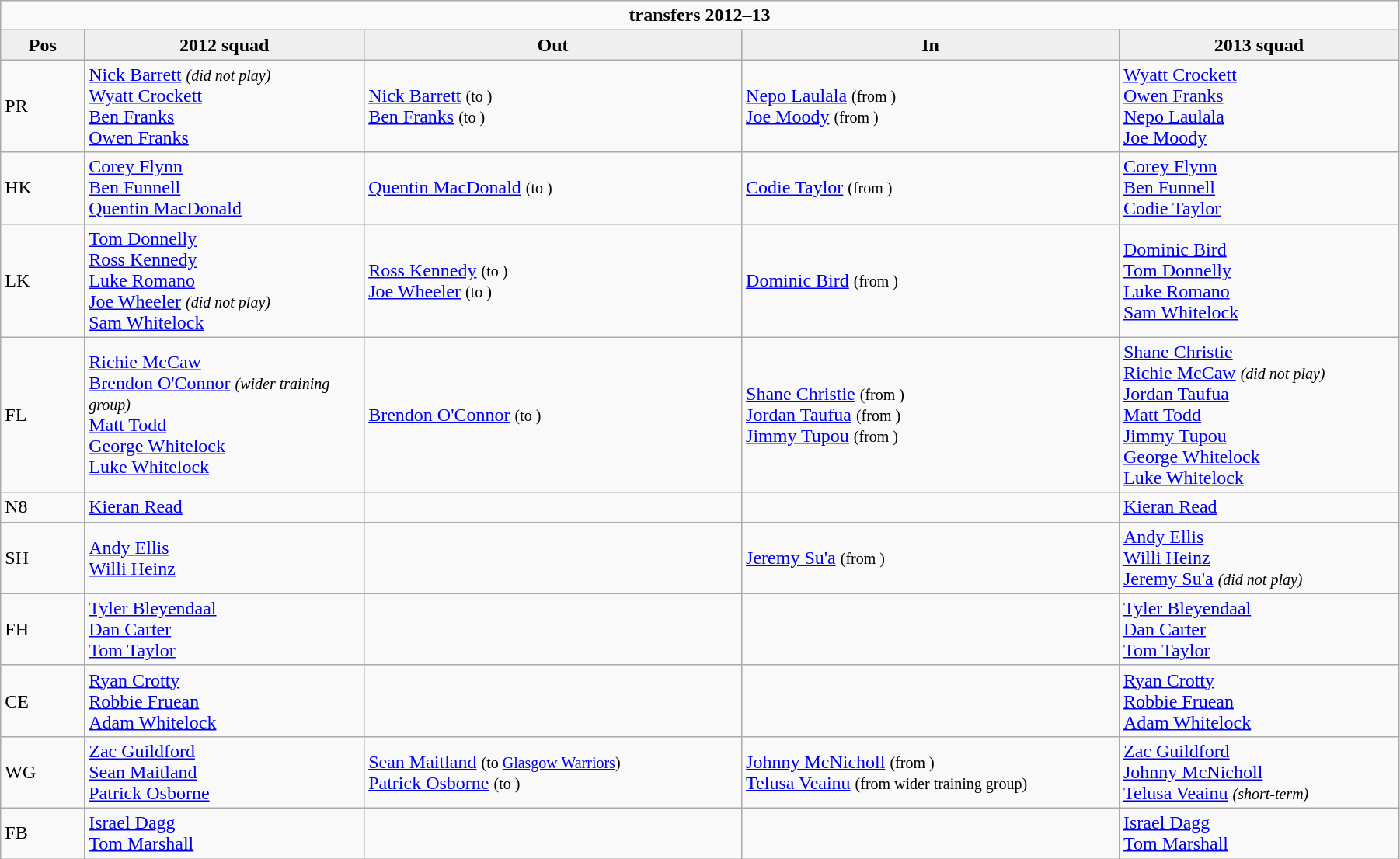<table class="wikitable" style="text-align: left; width:95%">
<tr>
<td colspan="100%" style="text-align:center;"><strong> transfers 2012–13</strong></td>
</tr>
<tr>
<th style="background:#efefef; width:6%;">Pos</th>
<th style="background:#efefef; width:20%;">2012 squad</th>
<th style="background:#efefef; width:27%;">Out</th>
<th style="background:#efefef; width:27%;">In</th>
<th style="background:#efefef; width:20%;">2013 squad</th>
</tr>
<tr>
<td>PR</td>
<td> <a href='#'>Nick Barrett</a> <small><em>(did not play)</em></small><br><a href='#'>Wyatt Crockett</a><br><a href='#'>Ben Franks</a><br><a href='#'>Owen Franks</a></td>
<td>  <a href='#'>Nick Barrett</a> <small>(to )</small><br> <a href='#'>Ben Franks</a> <small>(to )</small></td>
<td>  <a href='#'>Nepo Laulala</a> <small>(from )</small><br> <a href='#'>Joe Moody</a> <small>(from )</small></td>
<td> <a href='#'>Wyatt Crockett</a><br><a href='#'>Owen Franks</a><br><a href='#'>Nepo Laulala</a><br><a href='#'>Joe Moody</a></td>
</tr>
<tr>
<td>HK</td>
<td> <a href='#'>Corey Flynn</a><br><a href='#'>Ben Funnell</a><br><a href='#'>Quentin MacDonald</a></td>
<td>  <a href='#'>Quentin MacDonald</a> <small>(to )</small></td>
<td>  <a href='#'>Codie Taylor</a> <small>(from )</small></td>
<td> <a href='#'>Corey Flynn</a><br><a href='#'>Ben Funnell</a><br><a href='#'>Codie Taylor</a></td>
</tr>
<tr>
<td>LK</td>
<td> <a href='#'>Tom Donnelly</a><br><a href='#'>Ross Kennedy</a><br><a href='#'>Luke Romano</a><br><a href='#'>Joe Wheeler</a> <small><em>(did not play)</em></small><br><a href='#'>Sam Whitelock</a></td>
<td>  <a href='#'>Ross Kennedy</a> <small>(to )</small><br> <a href='#'>Joe Wheeler</a> <small>(to )</small></td>
<td>  <a href='#'>Dominic Bird</a> <small>(from )</small></td>
<td> <a href='#'>Dominic Bird</a><br><a href='#'>Tom Donnelly</a><br><a href='#'>Luke Romano</a><br><a href='#'>Sam Whitelock</a></td>
</tr>
<tr>
<td>FL</td>
<td> <a href='#'>Richie McCaw</a><br><a href='#'>Brendon O'Connor</a> <small><em>(wider training group)</em></small><br><a href='#'>Matt Todd</a><br><a href='#'>George Whitelock</a><br><a href='#'>Luke Whitelock</a></td>
<td>  <a href='#'>Brendon O'Connor</a> <small>(to )</small></td>
<td>  <a href='#'>Shane Christie</a> <small>(from )</small><br> <a href='#'>Jordan Taufua</a> <small>(from )</small><br> <a href='#'>Jimmy Tupou</a> <small>(from )</small></td>
<td> <a href='#'>Shane Christie</a><br><a href='#'>Richie McCaw</a> <small><em>(did not play)</em></small><br><a href='#'>Jordan Taufua</a><br><a href='#'>Matt Todd</a><br><a href='#'>Jimmy Tupou</a><br><a href='#'>George Whitelock</a><br><a href='#'>Luke Whitelock</a></td>
</tr>
<tr>
<td>N8</td>
<td> <a href='#'>Kieran Read</a></td>
<td></td>
<td></td>
<td> <a href='#'>Kieran Read</a></td>
</tr>
<tr>
<td>SH</td>
<td> <a href='#'>Andy Ellis</a><br><a href='#'>Willi Heinz</a></td>
<td></td>
<td>  <a href='#'>Jeremy Su'a</a> <small>(from )</small></td>
<td> <a href='#'>Andy Ellis</a><br><a href='#'>Willi Heinz</a><br><a href='#'>Jeremy Su'a</a> <small><em>(did not play)</em></small></td>
</tr>
<tr>
<td>FH</td>
<td> <a href='#'>Tyler Bleyendaal</a><br><a href='#'>Dan Carter</a><br><a href='#'>Tom Taylor</a></td>
<td></td>
<td></td>
<td> <a href='#'>Tyler Bleyendaal</a><br><a href='#'>Dan Carter</a><br><a href='#'>Tom Taylor</a></td>
</tr>
<tr>
<td>CE</td>
<td> <a href='#'>Ryan Crotty</a><br><a href='#'>Robbie Fruean</a><br><a href='#'>Adam Whitelock</a></td>
<td></td>
<td></td>
<td> <a href='#'>Ryan Crotty</a><br><a href='#'>Robbie Fruean</a><br><a href='#'>Adam Whitelock</a></td>
</tr>
<tr>
<td>WG</td>
<td> <a href='#'>Zac Guildford</a><br><a href='#'>Sean Maitland</a><br><a href='#'>Patrick Osborne</a></td>
<td>  <a href='#'>Sean Maitland</a> <small>(to  <a href='#'>Glasgow Warriors</a>)</small><br> <a href='#'>Patrick Osborne</a> <small>(to )</small></td>
<td>  <a href='#'>Johnny McNicholl</a> <small>(from )</small><br> <a href='#'>Telusa Veainu</a> <small>(from  wider training group)</small></td>
<td> <a href='#'>Zac Guildford</a><br><a href='#'>Johnny McNicholl</a><br><a href='#'>Telusa Veainu</a> <small><em>(short-term)</em></small></td>
</tr>
<tr>
<td>FB</td>
<td> <a href='#'>Israel Dagg</a><br><a href='#'>Tom Marshall</a></td>
<td></td>
<td></td>
<td> <a href='#'>Israel Dagg</a><br><a href='#'>Tom Marshall</a></td>
</tr>
</table>
